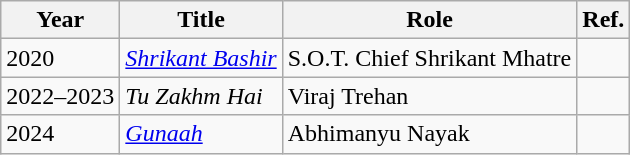<table class="wikitable">
<tr>
<th>Year</th>
<th>Title</th>
<th>Role</th>
<th>Ref.</th>
</tr>
<tr>
<td>2020</td>
<td><em><a href='#'>Shrikant Bashir</a></em></td>
<td>S.O.T. Chief Shrikant Mhatre</td>
<td></td>
</tr>
<tr>
<td>2022–2023</td>
<td><em>Tu Zakhm Hai</em></td>
<td>Viraj Trehan</td>
<td></td>
</tr>
<tr>
<td>2024</td>
<td><em><a href='#'>Gunaah</a></em></td>
<td>Abhimanyu Nayak</td>
<td></td>
</tr>
</table>
